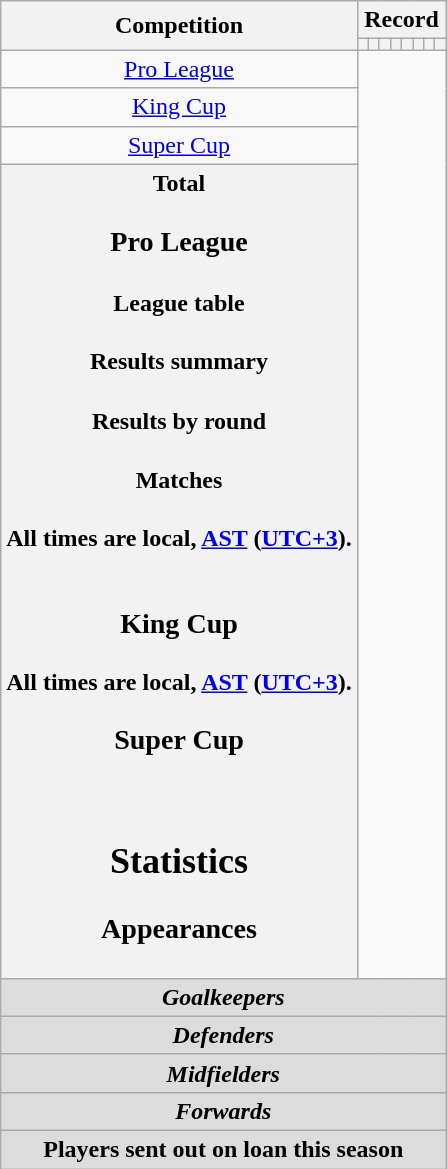<table class="wikitable" style="text-align: center">
<tr>
<th rowspan=2>Competition</th>
<th colspan=8>Record</th>
</tr>
<tr>
<th></th>
<th></th>
<th></th>
<th></th>
<th></th>
<th></th>
<th></th>
<th></th>
</tr>
<tr>
<td><a href='#'>Pro League</a><br></td>
</tr>
<tr>
<td><a href='#'>King Cup</a><br></td>
</tr>
<tr>
<td><a href='#'>Super Cup</a><br></td>
</tr>
<tr>
<th>Total<br>
<h3>Pro League</h3><h4>League table</h4><h4>Results summary</h4>
<h4>Results by round</h4><h4>Matches</h4>All times are local, <a href='#'>AST</a> (<a href='#'>UTC+3</a>).<br>


<br>
































<h3>King Cup</h3>
All times are local, <a href='#'>AST</a> (<a href='#'>UTC+3</a>).<br>
<h3>Super Cup</h3><br><h2>Statistics</h2><h3>Appearances</h3></th>
</tr>
<tr>
<th colspan=12 style=background:#dcdcdc; text-align:center><em>Goalkeepers</em><br>

</th>
</tr>
<tr>
<th colspan=12 style=background:#dcdcdc; text-align:center><em>Defenders</em><br>







</th>
</tr>
<tr>
<th colspan=12 style=background:#dcdcdc; text-align:center><em>Midfielders</em><br>











</th>
</tr>
<tr>
<th colspan=12 style=background:#dcdcdc; text-align:center><em>Forwards</em><br>



</th>
</tr>
<tr>
<th colspan=16 style=background:#dcdcdc; text-align:center>Players sent out on loan this season<br>
</th>
</tr>
</table>
